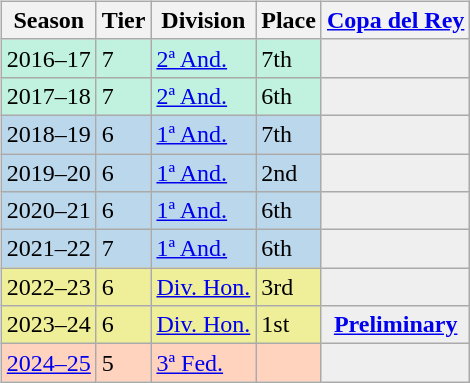<table>
<tr>
<td valign="top" width=0%><br><table class="wikitable">
<tr style="background:#f0f6fa;">
<th>Season</th>
<th>Tier</th>
<th>Division</th>
<th>Place</th>
<th><a href='#'>Copa del Rey</a></th>
</tr>
<tr>
<td style="background:#C0F2DF;">2016–17</td>
<td style="background:#C0F2DF;">7</td>
<td style="background:#C0F2DF;"><a href='#'>2ª And.</a></td>
<td style="background:#C0F2DF;">7th</td>
<th style="background:#efefef;"></th>
</tr>
<tr>
<td style="background:#C0F2DF;">2017–18</td>
<td style="background:#C0F2DF;">7</td>
<td style="background:#C0F2DF;"><a href='#'>2ª And.</a></td>
<td style="background:#C0F2DF;">6th</td>
<th style="background:#efefef;"></th>
</tr>
<tr>
<td style="background:#BBD7EC;">2018–19</td>
<td style="background:#BBD7EC;">6</td>
<td style="background:#BBD7EC;"><a href='#'>1ª And.</a></td>
<td style="background:#BBD7EC;">7th</td>
<th style="background:#efefef;"></th>
</tr>
<tr>
<td style="background:#BBD7EC;">2019–20</td>
<td style="background:#BBD7EC;">6</td>
<td style="background:#BBD7EC;"><a href='#'>1ª And.</a></td>
<td style="background:#BBD7EC;">2nd</td>
<th style="background:#efefef;"></th>
</tr>
<tr>
<td style="background:#BBD7EC;">2020–21</td>
<td style="background:#BBD7EC;">6</td>
<td style="background:#BBD7EC;"><a href='#'>1ª And.</a></td>
<td style="background:#BBD7EC;">6th</td>
<th style="background:#efefef;"></th>
</tr>
<tr>
<td style="background:#BBD7EC;">2021–22</td>
<td style="background:#BBD7EC;">7</td>
<td style="background:#BBD7EC;"><a href='#'>1ª And.</a></td>
<td style="background:#BBD7EC;">6th</td>
<th style="background:#efefef;"></th>
</tr>
<tr>
<td style="background:#EFEF99;">2022–23</td>
<td style="background:#EFEF99;">6</td>
<td style="background:#EFEF99;"><a href='#'>Div. Hon.</a></td>
<td style="background:#EFEF99;">3rd</td>
<th style="background:#efefef;"></th>
</tr>
<tr>
<td style="background:#EFEF99;">2023–24</td>
<td style="background:#EFEF99;">6</td>
<td style="background:#EFEF99;"><a href='#'>Div. Hon.</a></td>
<td style="background:#EFEF99;">1st</td>
<th style="background:#efefef;"><a href='#'>Preliminary</a></th>
</tr>
<tr>
<td style="background:#FFD3BD;;"><a href='#'>2024–25</a></td>
<td style="background:#FFD3BD;">5</td>
<td style="background:#FFD3BD;"><a href='#'>3ª Fed.</a></td>
<td style="background:#FFD3BD;"></td>
<th style="background:#efefef;"></th>
</tr>
</table>
</td>
</tr>
</table>
